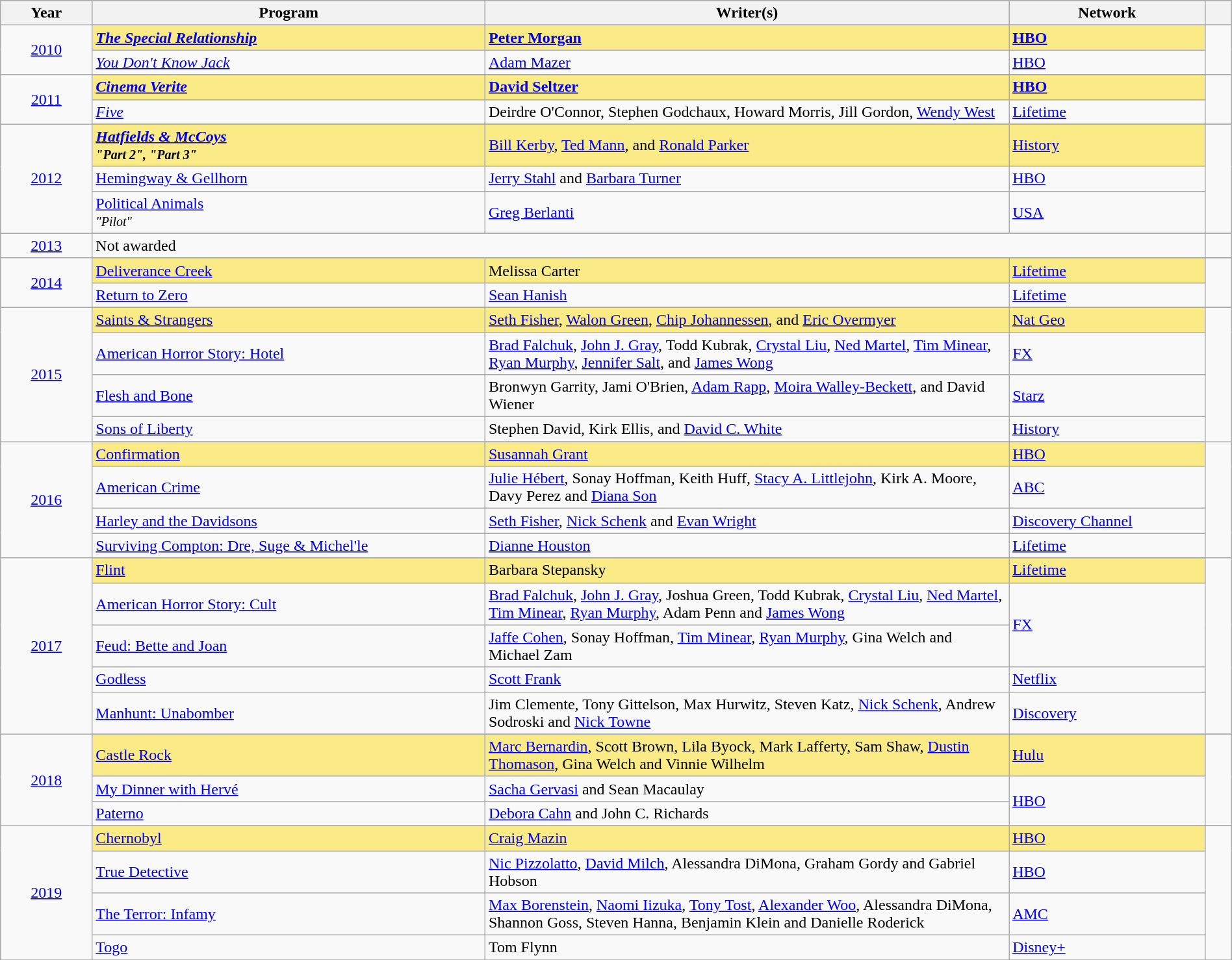<table class="wikitable" style="width:100%">
<tr bgcolor="#bebebe">
<th width="7%">Year</th>
<th width="30%">Program</th>
<th width="40%">Writer(s)</th>
<th width="15%">Network</th>
<th scope="col" style="width:2%;" class="unsortable"></th>
</tr>
<tr>
<td rowspan="3" style="text-align:center"><a href='#'>2010</a></td>
</tr>
<tr>
<td style="background:#FAEB86"><strong><em><a href='#'>The Special Relationship</a></em></strong></td>
<td style="background:#FAEB86"><strong><a href='#'>Peter Morgan</a></strong></td>
<td style="background:#FAEB86"><strong><a href='#'>HBO</a></strong></td>
<td rowspan="2"><br></td>
</tr>
<tr>
<td><em><a href='#'>You Don't Know Jack</a></em></td>
<td><a href='#'>Adam Mazer</a></td>
<td><a href='#'>HBO</a></td>
</tr>
<tr>
<td rowspan="3" style="text-align:center"><a href='#'>2011</a></td>
</tr>
<tr>
<td style="background:#FAEB86"><strong><em><a href='#'>Cinema Verite</a></em></strong></td>
<td style="background:#FAEB86"><strong><a href='#'>David Seltzer</a></strong></td>
<td style="background:#FAEB86"><strong><a href='#'>HBO</a></strong></td>
<td rowspan="2"></td>
</tr>
<tr>
<td><em><a href='#'>Five</a></em></td>
<td>Deirdre O'Connor, Stephen Godchaux, Howard Morris, Jill Gordon, <a href='#'>Wendy West</a></td>
<td><a href='#'>Lifetime</a></td>
</tr>
<tr>
<td rowspan="4" style="text-align:center"><a href='#'>2012</a></td>
</tr>
<tr>
<td style="background:#FAEB86"><strong><em><a href='#'>Hatfields & McCoys</a><em><br><small>"Part 2", "Part 3"</small><strong></td>
<td style="background:#FAEB86"></strong><a href='#'>Bill Kerby</a>, <a href='#'>Ted Mann</a>, and <a href='#'>Ronald Parker</a><strong></td>
<td style="background:#FAEB86"></strong><a href='#'>History</a><strong></td>
<td rowspan="3"></td>
</tr>
<tr>
<td></em><a href='#'>Hemingway & Gellhorn</a><em></td>
<td><a href='#'>Jerry Stahl</a> and <a href='#'>Barbara Turner</a></td>
<td><a href='#'>HBO</a></td>
</tr>
<tr>
<td></em><a href='#'>Political Animals</a><em><br><small>"Pilot"</small></td>
<td><a href='#'>Greg Berlanti</a></td>
<td><a href='#'>USA</a></td>
</tr>
<tr>
<td rowspan="2" style="text-align:center"><a href='#'>2013</a></td>
</tr>
<tr>
<td colspan="3">Not awarded</td>
<td></td>
</tr>
<tr>
<td rowspan="3" style="text-align:center"><a href='#'>2014</a></td>
</tr>
<tr>
<td style="background:#FAEB86"></em></strong><a href='#'>Deliverance Creek</a><strong><em></td>
<td style="background:#FAEB86"></strong>Melissa Carter<strong></td>
<td style="background:#FAEB86"></strong><a href='#'>Lifetime</a><strong></td>
<td rowspan="2"></td>
</tr>
<tr>
<td></em><a href='#'>Return to Zero</a><em></td>
<td><a href='#'>Sean Hanish</a></td>
<td><a href='#'>Lifetime</a></td>
</tr>
<tr>
<td rowspan="5" style="text-align:center"><a href='#'>2015</a></td>
</tr>
<tr>
<td style="background:#FAEB86"></em></strong><a href='#'>Saints & Strangers</a><strong><em></td>
<td style="background:#FAEB86"></strong><a href='#'>Seth Fisher</a>, <a href='#'>Walon Green</a>, <a href='#'>Chip Johannessen</a>, and <a href='#'>Eric Overmyer</a><strong></td>
<td style="background:#FAEB86"></strong><a href='#'>Nat Geo</a><strong></td>
<td rowspan="5" style="text-align:center"></td>
</tr>
<tr>
<td></em><a href='#'>American Horror Story: Hotel</a><em></td>
<td><a href='#'>Brad Falchuk</a>, <a href='#'>John J. Gray</a>, Todd Kubrak, <a href='#'>Crystal Liu</a>, <a href='#'>Ned Martel</a>, <a href='#'>Tim Minear</a>, <a href='#'>Ryan Murphy</a>, <a href='#'>Jennifer Salt</a>, and <a href='#'>James Wong</a></td>
<td><a href='#'>FX</a></td>
</tr>
<tr>
<td></em><a href='#'>Flesh and Bone</a><em></td>
<td>Bronwyn Garrity, Jami O'Brien, <a href='#'>Adam Rapp</a>, <a href='#'>Moira Walley-Beckett</a>, and David Wiener</td>
<td><a href='#'>Starz</a></td>
</tr>
<tr>
<td></em><a href='#'>Sons of Liberty</a><em></td>
<td>Stephen David, Kirk Ellis, and <a href='#'>David C. White</a></td>
<td><a href='#'>History</a></td>
</tr>
<tr>
<td rowspan="5" style="text-align:center"><a href='#'>2016</a></td>
</tr>
<tr>
<td style="background:#FAEB86"></em></strong><a href='#'>Confirmation</a><strong><em></td>
<td style="background:#FAEB86"></strong><a href='#'>Susannah Grant</a><strong></td>
<td style="background:#FAEB86"></strong><a href='#'>HBO</a><strong></td>
<td rowspan="5" style="text-align:center"></td>
</tr>
<tr>
<td></em><a href='#'>American Crime</a><em></td>
<td><a href='#'>Julie Hébert</a>, Sonay Hoffman, Keith Huff, <a href='#'>Stacy A. Littlejohn</a>, Kirk A. Moore, Davy Perez and <a href='#'>Diana Son</a></td>
<td><a href='#'>ABC</a></td>
</tr>
<tr>
<td></em><a href='#'>Harley and the Davidsons</a><em></td>
<td><a href='#'>Seth Fisher</a>, <a href='#'>Nick Schenk</a> and <a href='#'>Evan Wright</a></td>
<td><a href='#'>Discovery Channel</a></td>
</tr>
<tr>
<td></em><a href='#'>Surviving Compton: Dre, Suge & Michel'le</a><em></td>
<td><a href='#'>Dianne Houston</a></td>
<td><a href='#'>Lifetime</a></td>
</tr>
<tr>
<td rowspan="6" style="text-align:center"><a href='#'>2017</a></td>
</tr>
<tr>
<td style="background:#FAEB86"></em></strong><a href='#'>Flint</a><strong><em></td>
<td style="background:#FAEB86"></strong>Barbara Stepansky<strong></td>
<td style="background:#FAEB86"></strong><a href='#'>Lifetime</a><strong></td>
<td rowspan="5" style="text-align:center"></td>
</tr>
<tr>
<td></em><a href='#'>American Horror Story: Cult</a><em></td>
<td><a href='#'>Brad Falchuk</a>, <a href='#'>John J. Gray</a>, Joshua Green, Todd Kubrak, <a href='#'>Crystal Liu</a>, <a href='#'>Ned Martel</a>, <a href='#'>Tim Minear</a>, <a href='#'>Ryan Murphy</a>, Adam Penn and <a href='#'>James Wong</a></td>
<td rowspan=2><a href='#'>FX</a></td>
</tr>
<tr>
<td></em><a href='#'>Feud: Bette and Joan</a><em></td>
<td><a href='#'>Jaffe Cohen</a>, Sonay Hoffman, <a href='#'>Tim Minear</a>, <a href='#'>Ryan Murphy</a>, Gina Welch and Michael Zam</td>
</tr>
<tr>
<td></em><a href='#'>Godless</a><em></td>
<td><a href='#'>Scott Frank</a></td>
<td><a href='#'>Netflix</a></td>
</tr>
<tr>
<td></em><a href='#'>Manhunt: Unabomber</a><em></td>
<td>Jim Clemente, Tony Gittelson, Max Hurwitz, Steven Katz, <a href='#'>Nick Schenk</a>, Andrew Sodroski and <a href='#'>Nick Towne</a></td>
<td><a href='#'>Discovery</a></td>
</tr>
<tr>
<td rowspan="4" style="text-align:center"><a href='#'>2018</a></td>
</tr>
<tr>
<td style="background:#FAEB86"></em></strong><a href='#'>Castle Rock</a><strong><em></td>
<td style="background:#FAEB86"></strong><a href='#'>Marc Bernardin</a>, Scott Brown, Lila Byock, Mark Lafferty, Sam Shaw, <a href='#'>Dustin Thomason</a>, Gina Welch and Vinnie Wilhelm<strong></td>
<td style="background:#FAEB86"></strong><a href='#'>Hulu</a><strong></td>
<td rowspan="3" style="text-align:center"></td>
</tr>
<tr>
<td></em><a href='#'>My Dinner with Hervé</a><em></td>
<td><a href='#'>Sacha Gervasi</a> and Sean Macaulay</td>
<td rowspan=2><a href='#'>HBO</a></td>
</tr>
<tr>
<td></em><a href='#'>Paterno</a><em></td>
<td><a href='#'>Debora Cahn</a> and John C. Richards</td>
</tr>
<tr>
<td rowspan="5" style="text-align:center"><a href='#'>2019</a></td>
</tr>
<tr>
<td style="background:#FAEB86"></em></strong><a href='#'>Chernobyl</a><strong><em></td>
<td style="background:#FAEB86"></strong><a href='#'>Craig Mazin</a><strong></td>
<td style="background:#FAEB86"></strong><a href='#'>HBO</a><strong></td>
<td rowspan="4" style="text-align:center"></td>
</tr>
<tr>
<td></em><a href='#'>True Detective</a><em></td>
<td><a href='#'>Nic Pizzolatto</a>, <a href='#'>David Milch</a>, Alessandra DiMona, Graham Gordy and Gabriel Hobson</td>
<td><a href='#'>HBO</a></td>
</tr>
<tr>
<td></em><a href='#'>The Terror: Infamy</a><em></td>
<td><a href='#'>Max Borenstein</a>, <a href='#'>Naomi Iizuka</a>, <a href='#'>Tony Tost</a>, <a href='#'>Alexander Woo</a>, Alessandra DiMona, Shannon Goss, Steven Hanna, Benjamin Klein and Danielle Roderick</td>
<td><a href='#'>AMC</a></td>
</tr>
<tr>
<td></em><a href='#'>Togo</a><em></td>
<td>Tom Flynn</td>
<td><a href='#'>Disney+</a></td>
</tr>
<tr>
</tr>
</table>
